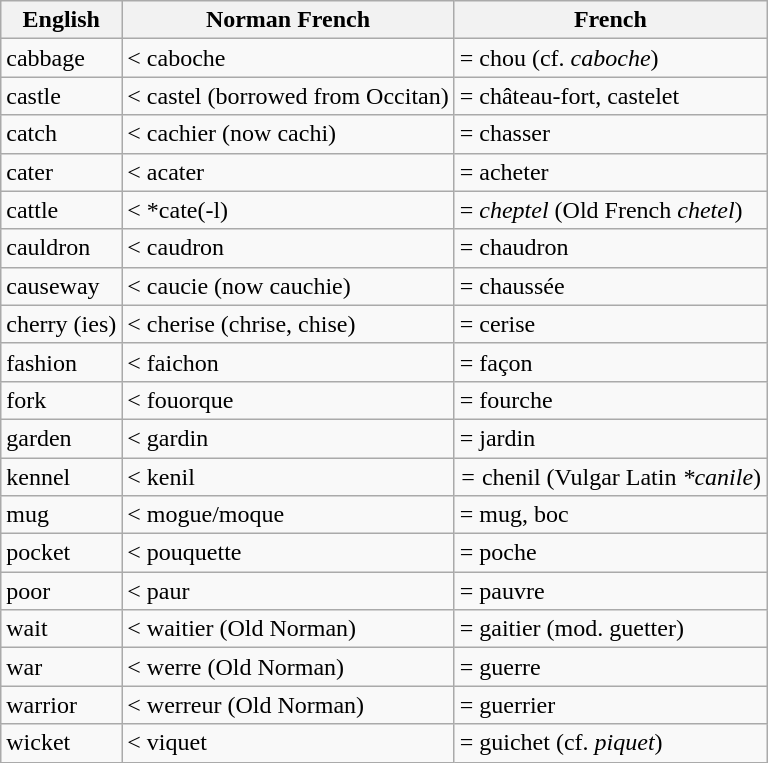<table class="wikitable">
<tr>
<th>English</th>
<th>Norman French</th>
<th>French</th>
</tr>
<tr>
<td>cabbage</td>
<td>< caboche</td>
<td>= chou (cf. <em>caboche</em>)</td>
</tr>
<tr>
<td>castle</td>
<td>< castel (borrowed from Occitan)</td>
<td>= château-fort, castelet</td>
</tr>
<tr>
<td>catch</td>
<td>< cachier (now cachi)</td>
<td>= chasser</td>
</tr>
<tr>
<td>cater</td>
<td>< acater</td>
<td>= acheter</td>
</tr>
<tr>
<td>cattle</td>
<td>< *cate(-l)</td>
<td>= <em>cheptel</em> (Old French <em>chetel</em>)</td>
</tr>
<tr>
<td>cauldron</td>
<td>< caudron</td>
<td>= chaudron</td>
</tr>
<tr>
<td>causeway</td>
<td>< caucie (now cauchie)</td>
<td>= chaussée</td>
</tr>
<tr>
<td>cherry (ies)</td>
<td>< cherise (chrise, chise)</td>
<td>= cerise</td>
</tr>
<tr>
<td>fashion</td>
<td>< faichon</td>
<td>= façon</td>
</tr>
<tr>
<td>fork</td>
<td>< fouorque</td>
<td>= fourche</td>
</tr>
<tr>
<td>garden</td>
<td>< gardin</td>
<td>= jardin</td>
</tr>
<tr>
<td>kennel</td>
<td>< kenil</td>
<td><em>=</em> chenil (Vulgar Latin <em>*canile</em>)</td>
</tr>
<tr>
<td>mug</td>
<td>< mogue/moque</td>
<td>= mug, boc</td>
</tr>
<tr>
<td>pocket</td>
<td>< pouquette</td>
<td>= poche</td>
</tr>
<tr>
<td>poor</td>
<td>< paur</td>
<td>= pauvre</td>
</tr>
<tr>
<td>wait</td>
<td>< waitier (Old Norman)</td>
<td>= gaitier (mod. guetter)</td>
</tr>
<tr>
<td>war</td>
<td>< werre (Old Norman)</td>
<td>= guerre</td>
</tr>
<tr>
<td>warrior</td>
<td>< werreur (Old Norman)</td>
<td>= guerrier</td>
</tr>
<tr>
<td>wicket</td>
<td>< viquet</td>
<td>= guichet (cf. <em>piquet</em>)</td>
</tr>
</table>
